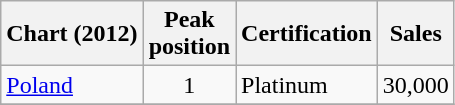<table class="wikitable">
<tr>
<th align="left">Chart (2012)</th>
<th align="center">Peak<br>position</th>
<th align="center">Certification</th>
<th align="center">Sales</th>
</tr>
<tr>
<td align="left"><a href='#'>Poland</a></td>
<td align="center">1</td>
<td align="left">Platinum</td>
<td align="left">30,000</td>
</tr>
<tr>
</tr>
</table>
